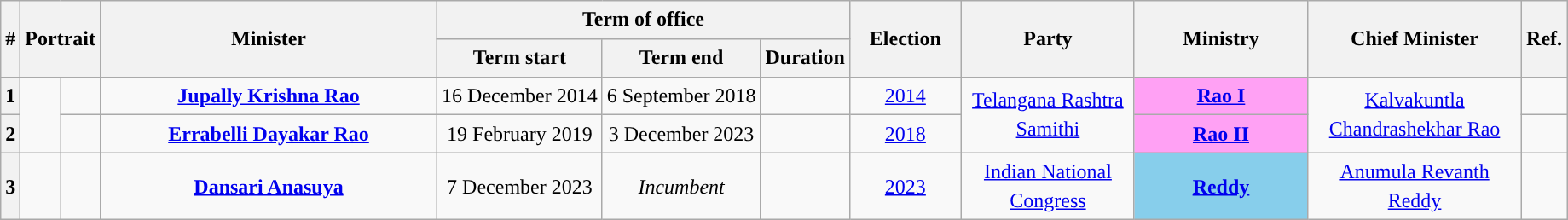<table class="wikitable" style="line-height:1.4em; text-align:center">
<tr>
<th rowspan=2>#</th>
<th rowspan=2 colspan="2">Portrait</th>
<th rowspan=2 style="width:16em">Minister<br></th>
<th colspan="3">Term of office</th>
<th rowspan=2 style="width:5em">Election<br></th>
<th rowspan=2 style="width:8em">Party</th>
<th rowspan=2 style="width:8em">Ministry</th>
<th rowspan=2 style="width:10em">Chief Minister</th>
<th rowspan=2>Ref.</th>
</tr>
<tr>
<th>Term start</th>
<th>Term end</th>
<th>Duration</th>
</tr>
<tr>
<th>1</th>
<td rowspan=2></td>
<td></td>
<td><strong><a href='#'>Jupally Krishna Rao</a></strong><br></td>
<td>16 December 2014</td>
<td>6 September 2018</td>
<td><strong></strong></td>
<td><a href='#'>2014</a><br></td>
<td rowspan="2"><a href='#'>Telangana Rashtra Samithi</a></td>
<td bgcolor="#FFA1F4"><strong><a href='#'>Rao I</a></strong></td>
<td rowspan="2"><a href='#'>Kalvakuntla Chandrashekhar Rao</a></td>
<td></td>
</tr>
<tr>
<th>2</th>
<td></td>
<td><strong><a href='#'>Errabelli Dayakar Rao</a></strong><br></td>
<td>19 February 2019</td>
<td>3 December 2023</td>
<td><strong></strong></td>
<td><a href='#'>2018</a><br></td>
<td bgcolor="#FFA1F4"><strong><a href='#'>Rao II</a></strong></td>
<td></td>
</tr>
<tr>
<th>3</th>
<td></td>
<td></td>
<td><strong><a href='#'>Dansari Anasuya</a></strong><br></td>
<td>7 December 2023</td>
<td><em>Incumbent</em></td>
<td><strong></strong></td>
<td><a href='#'>2023</a><br></td>
<td><a href='#'>Indian National Congress</a></td>
<td bgcolor="#87CEEB"><strong><a href='#'>Reddy</a></strong></td>
<td><a href='#'>Anumula Revanth Reddy</a></td>
<td></td>
</tr>
</table>
